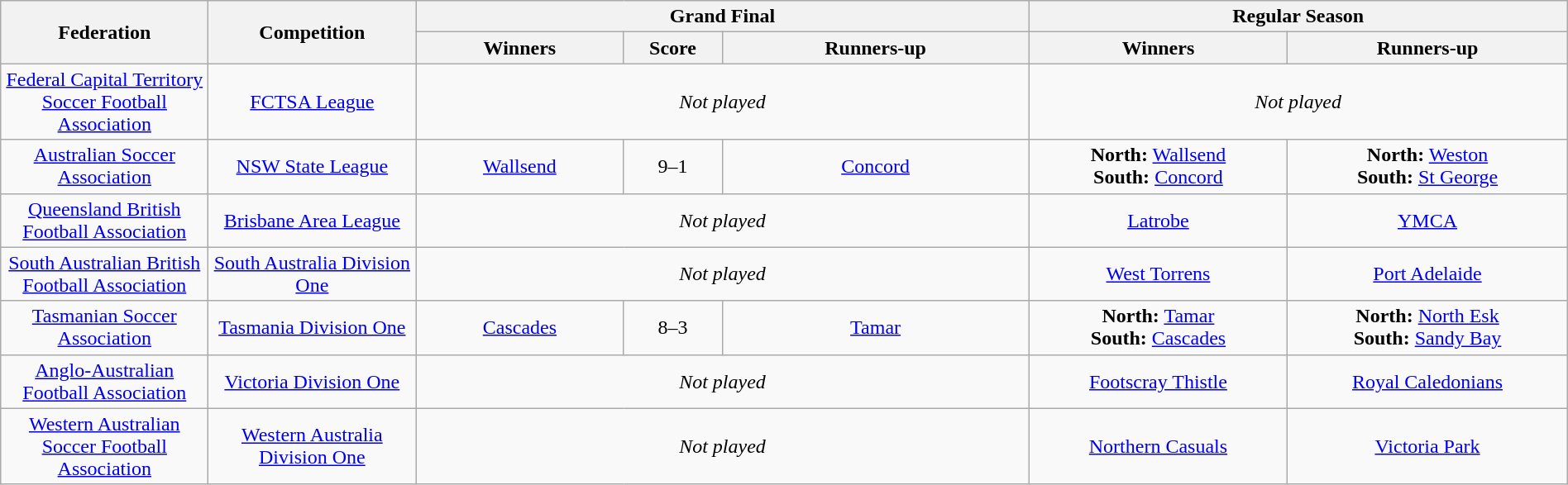<table class="wikitable" width="100%">
<tr>
<th rowspan="2" style="width:10em">Federation</th>
<th rowspan="2" style="width:10em">Competition</th>
<th colspan="3" scope="col">Grand Final</th>
<th colspan="3">Regular Season</th>
</tr>
<tr>
<th style="width:10em">Winners</th>
<th>Score</th>
<th style="width:15em">Runners-up</th>
<th>Winners</th>
<th>Runners-up</th>
</tr>
<tr>
<td align="center"><a href='#'>Federal Capital Territory Soccer Football Association</a></td>
<td align="center"><a href='#'>FCTSA League</a></td>
<td colspan="3" align="center"><em>Not played</em></td>
<td colspan="2" align="center"><em>Not played</em></td>
</tr>
<tr>
<td align="center"><a href='#'>Australian Soccer Association</a></td>
<td align="center"><a href='#'>NSW State League</a></td>
<td align="center"><a href='#'>Wallsend</a></td>
<td align="center">9–1</td>
<td align="center"><a href='#'>Concord</a></td>
<td align="center"><strong>North:</strong> <a href='#'>Wallsend</a><br><strong>South:</strong> <a href='#'>Concord</a></td>
<td align="center"><strong>North:</strong> <a href='#'>Weston</a><br><strong>South:</strong> <a href='#'>St George</a></td>
</tr>
<tr>
<td align="center"><a href='#'>Queensland British Football Association</a></td>
<td align="center"><a href='#'>Brisbane Area League</a></td>
<td colspan="3" align="center"><em>Not played</em></td>
<td align="center"><a href='#'>Latrobe</a></td>
<td align="center"><a href='#'>YMCA</a></td>
</tr>
<tr>
<td align="center"><a href='#'>South Australian British Football Association</a></td>
<td align="center"><a href='#'>South Australia Division One</a></td>
<td colspan="3" align="center"><em>Not played</em></td>
<td align="center"><a href='#'>West Torrens</a></td>
<td align="center"><a href='#'>Port Adelaide</a></td>
</tr>
<tr>
<td align="center"><a href='#'>Tasmanian Soccer Association</a></td>
<td align="center"><a href='#'>Tasmania Division One</a></td>
<td align="center"><a href='#'>Cascades</a></td>
<td align="center">8–3</td>
<td align="center"><a href='#'>Tamar</a></td>
<td align="center"><strong>North:</strong> <a href='#'>Tamar</a><br><strong>South:</strong> <a href='#'>Cascades</a></td>
<td align="center"><strong>North:</strong> <a href='#'>North Esk</a><br><strong>South:</strong> <a href='#'>Sandy Bay</a></td>
</tr>
<tr>
<td align="center"><a href='#'>Anglo-Australian Football Association</a></td>
<td align="center"><a href='#'>Victoria Division One</a></td>
<td colspan="3" align="center"><em>Not played</em></td>
<td align="center"><a href='#'>Footscray Thistle</a></td>
<td align="center"><a href='#'>Royal Caledonians</a></td>
</tr>
<tr>
<td align="center"><a href='#'>Western Australian Soccer Football Association</a></td>
<td align="center"><a href='#'>Western Australia Division One</a></td>
<td colspan="3" align="center"><em>Not played</em></td>
<td align="center"><a href='#'>Northern Casuals</a></td>
<td align="center"><a href='#'>Victoria Park</a></td>
</tr>
</table>
